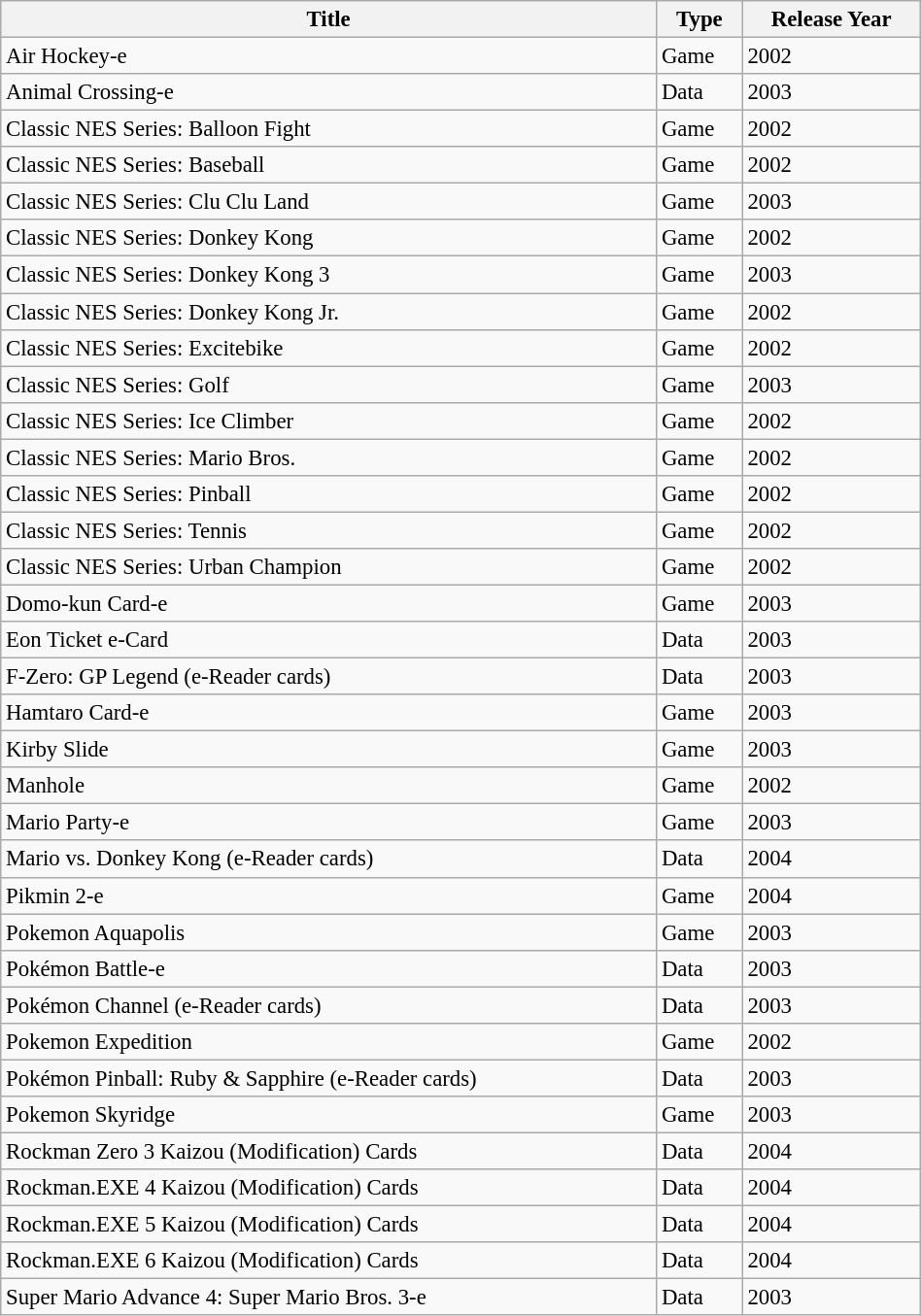<table class="wikitable plainrowheaders sortable" style="width:50%; font-size:95%;" id="softwarelist">
<tr>
<th rowspan="1">Title</th>
<th rowspan="1">Type</th>
<th colspan="1">Release Year</th>
</tr>
<tr>
<td>Air Hockey-e</td>
<td>Game</td>
<td>2002</td>
</tr>
<tr>
<td>Animal Crossing-e</td>
<td>Data</td>
<td>2003</td>
</tr>
<tr>
<td>Classic NES Series: Balloon Fight</td>
<td>Game</td>
<td>2002</td>
</tr>
<tr>
<td>Classic NES Series: Baseball</td>
<td>Game</td>
<td>2002</td>
</tr>
<tr>
<td>Classic NES Series: Clu Clu Land</td>
<td>Game</td>
<td>2003</td>
</tr>
<tr>
<td>Classic NES Series: Donkey Kong</td>
<td>Game</td>
<td>2002</td>
</tr>
<tr>
<td>Classic NES Series: Donkey Kong 3</td>
<td>Game</td>
<td>2003</td>
</tr>
<tr>
<td>Classic NES Series: Donkey Kong Jr.</td>
<td>Game</td>
<td>2002</td>
</tr>
<tr>
<td>Classic NES Series: Excitebike</td>
<td>Game</td>
<td>2002</td>
</tr>
<tr>
<td>Classic NES Series: Golf</td>
<td>Game</td>
<td>2003</td>
</tr>
<tr>
<td>Classic NES Series: Ice Climber</td>
<td>Game</td>
<td>2002</td>
</tr>
<tr>
<td>Classic NES Series: Mario Bros.</td>
<td>Game</td>
<td>2002</td>
</tr>
<tr>
<td>Classic NES Series: Pinball</td>
<td>Game</td>
<td>2002</td>
</tr>
<tr>
<td>Classic NES Series: Tennis</td>
<td>Game</td>
<td>2002</td>
</tr>
<tr>
<td>Classic NES Series: Urban Champion</td>
<td>Game</td>
<td>2002</td>
</tr>
<tr>
<td>Domo-kun Card-e</td>
<td>Game</td>
<td>2003</td>
</tr>
<tr>
<td>Eon Ticket e-Card</td>
<td>Data</td>
<td>2003</td>
</tr>
<tr>
<td>F-Zero: GP Legend (e-Reader cards)</td>
<td>Data</td>
<td>2003</td>
</tr>
<tr>
<td>Hamtaro Card-e</td>
<td>Game</td>
<td>2003</td>
</tr>
<tr>
<td>Kirby Slide</td>
<td>Game</td>
<td>2003</td>
</tr>
<tr>
<td>Manhole</td>
<td>Game</td>
<td>2002</td>
</tr>
<tr>
<td>Mario Party-e</td>
<td>Game</td>
<td>2003</td>
</tr>
<tr>
<td>Mario vs. Donkey Kong (e-Reader cards)</td>
<td>Data</td>
<td>2004</td>
</tr>
<tr>
<td>Pikmin 2-e</td>
<td>Game</td>
<td>2004</td>
</tr>
<tr>
<td>Pokemon Aquapolis</td>
<td>Game</td>
<td>2003</td>
</tr>
<tr>
<td>Pokémon Battle-e</td>
<td>Data</td>
<td>2003</td>
</tr>
<tr>
<td>Pokémon Channel (e-Reader cards)</td>
<td>Data</td>
<td>2003</td>
</tr>
<tr>
<td>Pokemon Expedition</td>
<td>Game</td>
<td>2002</td>
</tr>
<tr>
<td>Pokémon Pinball: Ruby & Sapphire  (e-Reader cards)</td>
<td>Data</td>
<td>2003</td>
</tr>
<tr>
<td>Pokemon Skyridge</td>
<td>Game</td>
<td>2003</td>
</tr>
<tr>
<td>Rockman Zero 3 Kaizou (Modification)  Cards</td>
<td>Data</td>
<td>2004</td>
</tr>
<tr>
<td>Rockman.EXE 4 Kaizou (Modification)  Cards</td>
<td>Data</td>
<td>2004</td>
</tr>
<tr>
<td>Rockman.EXE 5 Kaizou (Modification)  Cards</td>
<td>Data</td>
<td>2004</td>
</tr>
<tr>
<td>Rockman.EXE 6 Kaizou (Modification)  Cards</td>
<td>Data</td>
<td>2004</td>
</tr>
<tr>
<td>Super Mario Advance 4: Super Mario Bros.  3-e</td>
<td>Data</td>
<td>2003</td>
</tr>
</table>
